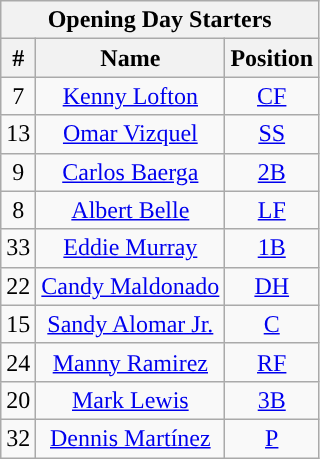<table class="wikitable" style="text-align:center">
<tr>
<th colspan="3">Opening Day Starters</th>
</tr>
<tr>
<th>#</th>
<th>Name</th>
<th>Position</th>
</tr>
<tr>
<td>7</td>
<td><a href='#'>Kenny Lofton</a></td>
<td><a href='#'>CF</a></td>
</tr>
<tr>
<td>13</td>
<td><a href='#'>Omar Vizquel</a></td>
<td><a href='#'>SS</a></td>
</tr>
<tr>
<td>9</td>
<td><a href='#'>Carlos Baerga</a></td>
<td><a href='#'>2B</a></td>
</tr>
<tr>
<td>8</td>
<td><a href='#'>Albert Belle</a></td>
<td><a href='#'>LF</a></td>
</tr>
<tr>
<td>33</td>
<td><a href='#'>Eddie Murray</a></td>
<td><a href='#'>1B</a></td>
</tr>
<tr>
<td>22</td>
<td><a href='#'>Candy Maldonado</a></td>
<td><a href='#'>DH</a></td>
</tr>
<tr>
<td>15</td>
<td><a href='#'>Sandy Alomar Jr.</a></td>
<td><a href='#'>C</a></td>
</tr>
<tr>
<td>24</td>
<td><a href='#'>Manny Ramirez</a></td>
<td><a href='#'>RF</a></td>
</tr>
<tr>
<td>20</td>
<td><a href='#'>Mark Lewis</a></td>
<td><a href='#'>3B</a></td>
</tr>
<tr>
<td>32</td>
<td><a href='#'>Dennis Martínez</a></td>
<td><a href='#'>P</a></td>
</tr>
</table>
